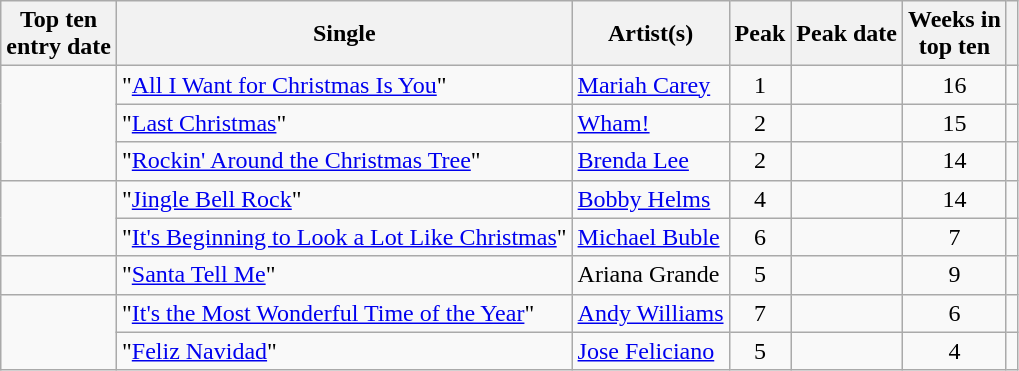<table class="wikitable sortable">
<tr>
<th>Top ten<br>entry date</th>
<th>Single</th>
<th>Artist(s)</th>
<th data-sort-type="number">Peak</th>
<th>Peak date</th>
<th data-sort-type="number">Weeks in<br>top ten</th>
<th></th>
</tr>
<tr>
<td rowspan=3></td>
<td>"<a href='#'>All I Want for Christmas Is You</a>"</td>
<td><a href='#'>Mariah Carey</a></td>
<td style="text-align:center;">1</td>
<td></td>
<td style="text-align:center;">16</td>
<td style="text-align:center;"> </td>
</tr>
<tr>
<td>"<a href='#'>Last Christmas</a>"</td>
<td><a href='#'>Wham!</a></td>
<td style="text-align:center;">2</td>
<td></td>
<td style="text-align:center;">15</td>
<td style="text-align:center;"> </td>
</tr>
<tr>
<td>"<a href='#'>Rockin' Around the Christmas Tree</a>"</td>
<td><a href='#'>Brenda Lee</a></td>
<td style="text-align:center;">2</td>
<td></td>
<td style="text-align:center;">14</td>
<td style="text-align:center;"> </td>
</tr>
<tr>
<td rowspan=2></td>
<td>"<a href='#'>Jingle Bell Rock</a>"</td>
<td><a href='#'>Bobby Helms</a></td>
<td style="text-align:center;">4</td>
<td></td>
<td style="text-align:center;">14</td>
<td style="text-align:center;"> </td>
</tr>
<tr>
<td>"<a href='#'>It's Beginning to Look a Lot Like Christmas</a>"</td>
<td><a href='#'>Michael Buble</a></td>
<td style="text-align:center;">6</td>
<td></td>
<td style="text-align:center;">7</td>
<td style="text-align:center;"> </td>
</tr>
<tr>
<td></td>
<td>"<a href='#'>Santa Tell Me</a>"</td>
<td>Ariana Grande</td>
<td style="text-align:center;">5</td>
<td></td>
<td style="text-align:center;">9</td>
<td style="text-align:center;"> </td>
</tr>
<tr>
<td rowspan=2></td>
<td>"<a href='#'>It's the Most Wonderful Time of the Year</a>"</td>
<td><a href='#'>Andy Williams</a></td>
<td style="text-align:center;">7</td>
<td></td>
<td style="text-align:center;">6</td>
<td style="text-align:center;"></td>
</tr>
<tr>
<td>"<a href='#'>Feliz Navidad</a>"</td>
<td><a href='#'>Jose Feliciano</a></td>
<td style="text-align:center;">5</td>
<td></td>
<td style="text-align:center;">4</td>
<td style="text-align:center;"> </td>
</tr>
</table>
